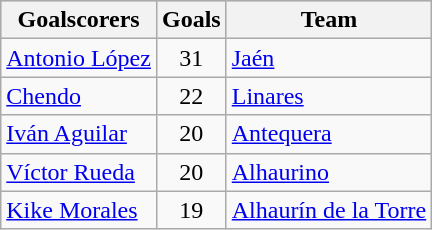<table class="wikitable sortable" class="wikitable">
<tr style="background:#ccc; text-align:center;">
<th>Goalscorers</th>
<th>Goals</th>
<th>Team</th>
</tr>
<tr>
<td> <a href='#'>Antonio López</a></td>
<td style="text-align:center;">31</td>
<td><a href='#'>Jaén</a></td>
</tr>
<tr>
<td> <a href='#'>Chendo</a></td>
<td style="text-align:center;">22</td>
<td><a href='#'>Linares</a></td>
</tr>
<tr>
<td> <a href='#'>Iván Aguilar</a></td>
<td style="text-align:center;">20</td>
<td><a href='#'>Antequera</a></td>
</tr>
<tr>
<td> <a href='#'>Víctor Rueda</a></td>
<td style="text-align:center;">20</td>
<td><a href='#'>Alhaurino</a></td>
</tr>
<tr>
<td> <a href='#'>Kike Morales</a></td>
<td style="text-align:center;">19</td>
<td><a href='#'>Alhaurín de la Torre</a></td>
</tr>
</table>
